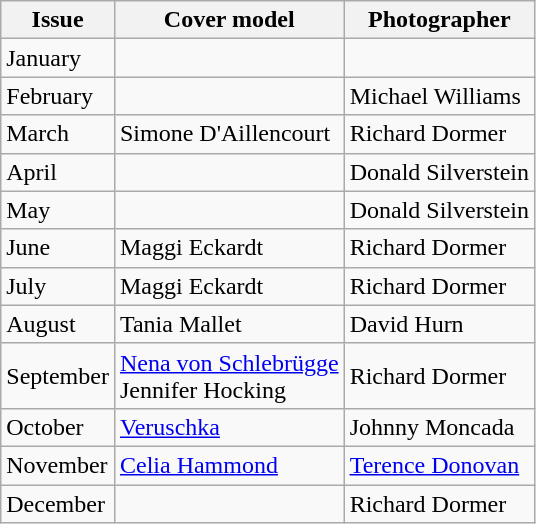<table class="sortable wikitable">
<tr>
<th>Issue</th>
<th>Cover model</th>
<th>Photographer</th>
</tr>
<tr>
<td>January</td>
<td></td>
<td></td>
</tr>
<tr>
<td>February</td>
<td></td>
<td>Michael Williams</td>
</tr>
<tr>
<td>March</td>
<td>Simone D'Aillencourt</td>
<td>Richard Dormer</td>
</tr>
<tr>
<td>April</td>
<td></td>
<td>Donald Silverstein</td>
</tr>
<tr>
<td>May</td>
<td></td>
<td>Donald Silverstein</td>
</tr>
<tr>
<td>June</td>
<td>Maggi Eckardt</td>
<td>Richard Dormer</td>
</tr>
<tr>
<td>July</td>
<td>Maggi Eckardt</td>
<td>Richard Dormer</td>
</tr>
<tr>
<td>August</td>
<td>Tania Mallet</td>
<td>David Hurn</td>
</tr>
<tr>
<td>September</td>
<td><a href='#'>Nena von Schlebrügge</a> <br> Jennifer Hocking</td>
<td>Richard Dormer</td>
</tr>
<tr>
<td>October</td>
<td><a href='#'>Veruschka</a></td>
<td>Johnny Moncada</td>
</tr>
<tr>
<td>November</td>
<td><a href='#'>Celia Hammond</a></td>
<td><a href='#'>Terence Donovan</a></td>
</tr>
<tr>
<td>December</td>
<td></td>
<td>Richard Dormer</td>
</tr>
</table>
